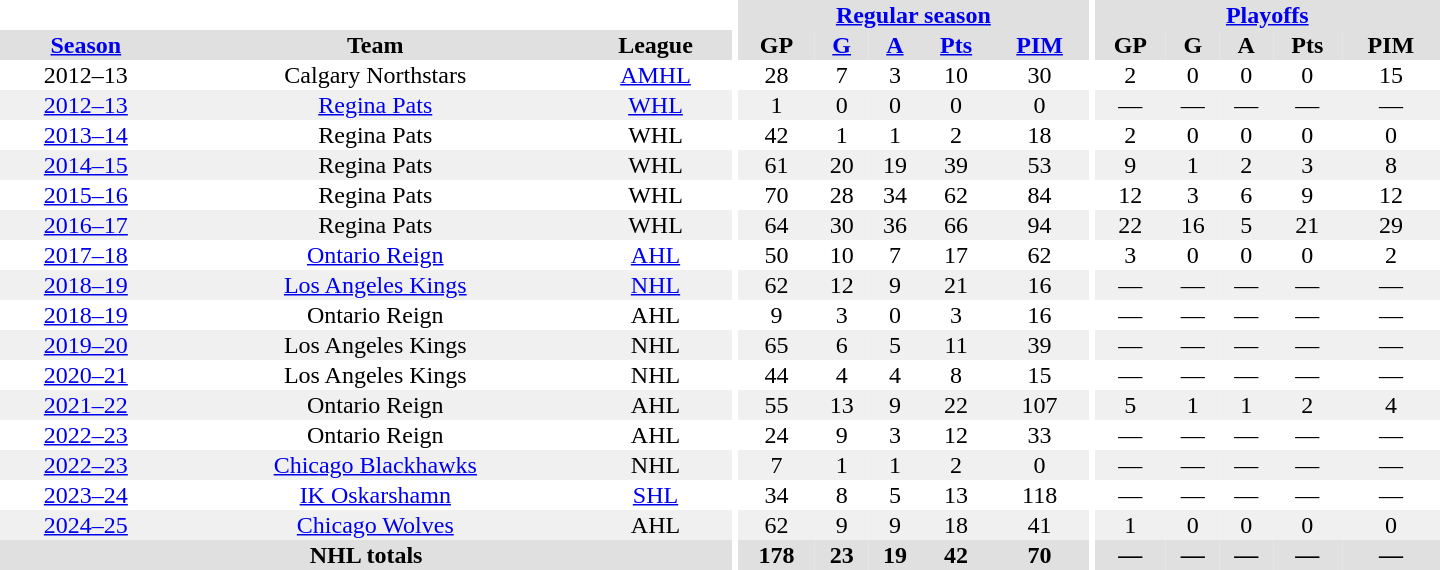<table border="0" cellpadding="1" cellspacing="0" style="text-align:center; width:60em">
<tr bgcolor="#e0e0e0">
<th colspan="3" bgcolor="#ffffff"></th>
<th rowspan="100" bgcolor="#ffffff"></th>
<th colspan="5"><a href='#'>Regular season</a></th>
<th rowspan="100" bgcolor="#ffffff"></th>
<th colspan="5"><a href='#'>Playoffs</a></th>
</tr>
<tr bgcolor="#e0e0e0">
<th><a href='#'>Season</a></th>
<th>Team</th>
<th>League</th>
<th>GP</th>
<th><a href='#'>G</a></th>
<th><a href='#'>A</a></th>
<th><a href='#'>Pts</a></th>
<th><a href='#'>PIM</a></th>
<th>GP</th>
<th>G</th>
<th>A</th>
<th>Pts</th>
<th>PIM</th>
</tr>
<tr>
<td>2012–13</td>
<td>Calgary Northstars</td>
<td><a href='#'>AMHL</a></td>
<td>28</td>
<td>7</td>
<td>3</td>
<td>10</td>
<td>30</td>
<td>2</td>
<td>0</td>
<td>0</td>
<td>0</td>
<td>15</td>
</tr>
<tr bgcolor="#f0f0f0">
<td><a href='#'>2012–13</a></td>
<td><a href='#'>Regina Pats</a></td>
<td><a href='#'>WHL</a></td>
<td>1</td>
<td>0</td>
<td>0</td>
<td>0</td>
<td>0</td>
<td>—</td>
<td>—</td>
<td>—</td>
<td>—</td>
<td>—</td>
</tr>
<tr>
<td><a href='#'>2013–14</a></td>
<td>Regina Pats</td>
<td>WHL</td>
<td>42</td>
<td>1</td>
<td>1</td>
<td>2</td>
<td>18</td>
<td>2</td>
<td>0</td>
<td>0</td>
<td>0</td>
<td>0</td>
</tr>
<tr bgcolor="#f0f0f0">
<td><a href='#'>2014–15</a></td>
<td>Regina Pats</td>
<td>WHL</td>
<td>61</td>
<td>20</td>
<td>19</td>
<td>39</td>
<td>53</td>
<td>9</td>
<td>1</td>
<td>2</td>
<td>3</td>
<td>8</td>
</tr>
<tr>
<td><a href='#'>2015–16</a></td>
<td>Regina Pats</td>
<td>WHL</td>
<td>70</td>
<td>28</td>
<td>34</td>
<td>62</td>
<td>84</td>
<td>12</td>
<td>3</td>
<td>6</td>
<td>9</td>
<td>12</td>
</tr>
<tr bgcolor="#f0f0f0">
<td><a href='#'>2016–17</a></td>
<td>Regina Pats</td>
<td>WHL</td>
<td>64</td>
<td>30</td>
<td>36</td>
<td>66</td>
<td>94</td>
<td>22</td>
<td>16</td>
<td>5</td>
<td>21</td>
<td>29</td>
</tr>
<tr>
<td><a href='#'>2017–18</a></td>
<td><a href='#'>Ontario Reign</a></td>
<td><a href='#'>AHL</a></td>
<td>50</td>
<td>10</td>
<td>7</td>
<td>17</td>
<td>62</td>
<td>3</td>
<td>0</td>
<td>0</td>
<td>0</td>
<td>2</td>
</tr>
<tr bgcolor="#f0f0f0">
<td><a href='#'>2018–19</a></td>
<td><a href='#'>Los Angeles Kings</a></td>
<td><a href='#'>NHL</a></td>
<td>62</td>
<td>12</td>
<td>9</td>
<td>21</td>
<td>16</td>
<td>—</td>
<td>—</td>
<td>—</td>
<td>—</td>
<td>—</td>
</tr>
<tr>
<td><a href='#'>2018–19</a></td>
<td>Ontario Reign</td>
<td>AHL</td>
<td>9</td>
<td>3</td>
<td>0</td>
<td>3</td>
<td>16</td>
<td>—</td>
<td>—</td>
<td>—</td>
<td>—</td>
<td>—</td>
</tr>
<tr bgcolor="#f0f0f0">
<td><a href='#'>2019–20</a></td>
<td>Los Angeles Kings</td>
<td>NHL</td>
<td>65</td>
<td>6</td>
<td>5</td>
<td>11</td>
<td>39</td>
<td>—</td>
<td>—</td>
<td>—</td>
<td>—</td>
<td>—</td>
</tr>
<tr>
<td><a href='#'>2020–21</a></td>
<td>Los Angeles Kings</td>
<td>NHL</td>
<td>44</td>
<td>4</td>
<td>4</td>
<td>8</td>
<td>15</td>
<td>—</td>
<td>—</td>
<td>—</td>
<td>—</td>
<td>—</td>
</tr>
<tr bgcolor="#f0f0f0">
<td><a href='#'>2021–22</a></td>
<td>Ontario Reign</td>
<td>AHL</td>
<td>55</td>
<td>13</td>
<td>9</td>
<td>22</td>
<td>107</td>
<td>5</td>
<td>1</td>
<td>1</td>
<td>2</td>
<td>4</td>
</tr>
<tr>
<td><a href='#'>2022–23</a></td>
<td>Ontario Reign</td>
<td>AHL</td>
<td>24</td>
<td>9</td>
<td>3</td>
<td>12</td>
<td>33</td>
<td>—</td>
<td>—</td>
<td>—</td>
<td>—</td>
<td>—</td>
</tr>
<tr bgcolor="#f0f0f0">
<td><a href='#'>2022–23</a></td>
<td><a href='#'>Chicago Blackhawks</a></td>
<td>NHL</td>
<td>7</td>
<td>1</td>
<td>1</td>
<td>2</td>
<td>0</td>
<td>—</td>
<td>—</td>
<td>—</td>
<td>—</td>
<td>—</td>
</tr>
<tr>
<td><a href='#'>2023–24</a></td>
<td><a href='#'>IK Oskarshamn</a></td>
<td><a href='#'>SHL</a></td>
<td>34</td>
<td>8</td>
<td>5</td>
<td>13</td>
<td>118</td>
<td>—</td>
<td>—</td>
<td>—</td>
<td>—</td>
<td>—</td>
</tr>
<tr bgcolor="#f0f0f0">
<td><a href='#'>2024–25</a></td>
<td><a href='#'>Chicago Wolves</a></td>
<td>AHL</td>
<td>62</td>
<td>9</td>
<td>9</td>
<td>18</td>
<td>41</td>
<td>1</td>
<td>0</td>
<td>0</td>
<td>0</td>
<td>0</td>
</tr>
<tr bgcolor="#e0e0e0">
<th colspan="3">NHL totals</th>
<th>178</th>
<th>23</th>
<th>19</th>
<th>42</th>
<th>70</th>
<th>—</th>
<th>—</th>
<th>—</th>
<th>—</th>
<th>—</th>
</tr>
</table>
